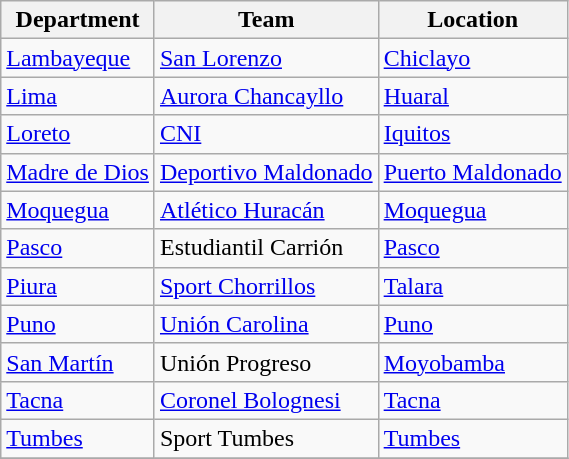<table class="wikitable">
<tr>
<th>Department</th>
<th>Team</th>
<th>Location</th>
</tr>
<tr>
<td><a href='#'>Lambayeque</a></td>
<td><a href='#'>San Lorenzo</a></td>
<td><a href='#'>Chiclayo</a></td>
</tr>
<tr>
<td><a href='#'>Lima</a></td>
<td><a href='#'>Aurora Chancayllo</a></td>
<td><a href='#'>Huaral</a></td>
</tr>
<tr>
<td><a href='#'>Loreto</a></td>
<td><a href='#'>CNI</a></td>
<td><a href='#'>Iquitos</a></td>
</tr>
<tr>
<td><a href='#'>Madre de Dios</a></td>
<td><a href='#'>Deportivo Maldonado</a></td>
<td><a href='#'>Puerto Maldonado</a></td>
</tr>
<tr>
<td><a href='#'>Moquegua</a></td>
<td><a href='#'>Atlético Huracán</a></td>
<td><a href='#'>Moquegua</a></td>
</tr>
<tr>
<td><a href='#'>Pasco</a></td>
<td>Estudiantil Carrión</td>
<td><a href='#'>Pasco</a></td>
</tr>
<tr>
<td><a href='#'>Piura</a></td>
<td><a href='#'>Sport Chorrillos</a></td>
<td><a href='#'>Talara</a></td>
</tr>
<tr>
<td><a href='#'>Puno</a></td>
<td><a href='#'>Unión Carolina</a></td>
<td><a href='#'>Puno</a></td>
</tr>
<tr>
<td><a href='#'>San Martín</a></td>
<td>Unión Progreso</td>
<td><a href='#'>Moyobamba</a></td>
</tr>
<tr>
<td><a href='#'>Tacna</a></td>
<td><a href='#'>Coronel Bolognesi</a></td>
<td><a href='#'>Tacna</a></td>
</tr>
<tr>
<td><a href='#'>Tumbes</a></td>
<td>Sport Tumbes</td>
<td><a href='#'>Tumbes</a></td>
</tr>
<tr>
</tr>
</table>
